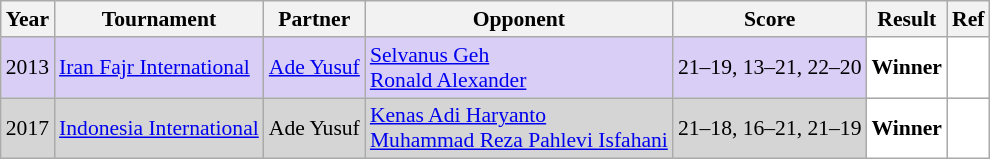<table class="sortable wikitable" style="font-size: 90%">
<tr>
<th>Year</th>
<th>Tournament</th>
<th>Partner</th>
<th>Opponent</th>
<th>Score</th>
<th>Result</th>
<th>Ref</th>
</tr>
<tr style="background:#D8CEF6">
<td align="center">2013</td>
<td align="left"><a href='#'>Iran Fajr International</a></td>
<td align="left"> <a href='#'>Ade Yusuf</a></td>
<td align="left"> <a href='#'>Selvanus Geh</a><br> <a href='#'>Ronald Alexander</a></td>
<td align="left">21–19, 13–21, 22–20</td>
<td style="text-align:left; background:white"> <strong>Winner</strong></td>
<td style="text-align:center; background:white"></td>
</tr>
<tr style="background:#D5D5D5">
<td align="center">2017</td>
<td align="left"><a href='#'>Indonesia International</a></td>
<td align="left"> Ade Yusuf</td>
<td align="left"> <a href='#'>Kenas Adi Haryanto</a><br> <a href='#'>Muhammad Reza Pahlevi Isfahani</a></td>
<td align="left">21–18, 16–21, 21–19</td>
<td style="text-align:left; background:white"> <strong>Winner</strong></td>
<td style="text-align:center; background:white"></td>
</tr>
</table>
